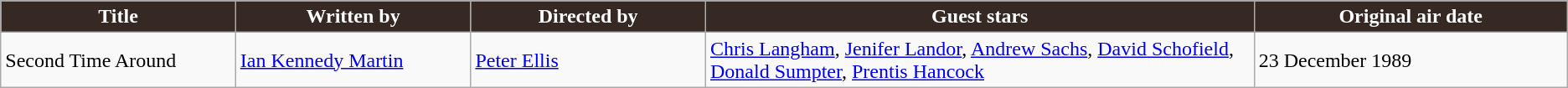<table class="wikitable">
<tr style=color:white>
<th style="width:15%; background:#362822;color:white">Title</th>
<th style="width:15%; background:#362822;color:white">Written by</th>
<th style="width:15%; background:#362822;color:white">Directed by</th>
<th style="width:35%; background:#362822;color:white">Guest stars</th>
<th style="width:35%; background:#362822;color:white">Original air date</th>
</tr>
<tr id="Second Time Around">
<td>Second Time Around</td>
<td><a href='#'>Ian Kennedy Martin</a></td>
<td><a href='#'>Peter Ellis</a></td>
<td><a href='#'>Chris Langham</a>, <a href='#'>Jenifer Landor</a>, <a href='#'>Andrew Sachs</a>, <a href='#'>David Schofield</a>, <a href='#'>Donald Sumpter</a>, <a href='#'>Prentis Hancock</a></td>
<td>23 December 1989</td>
</tr>
</table>
